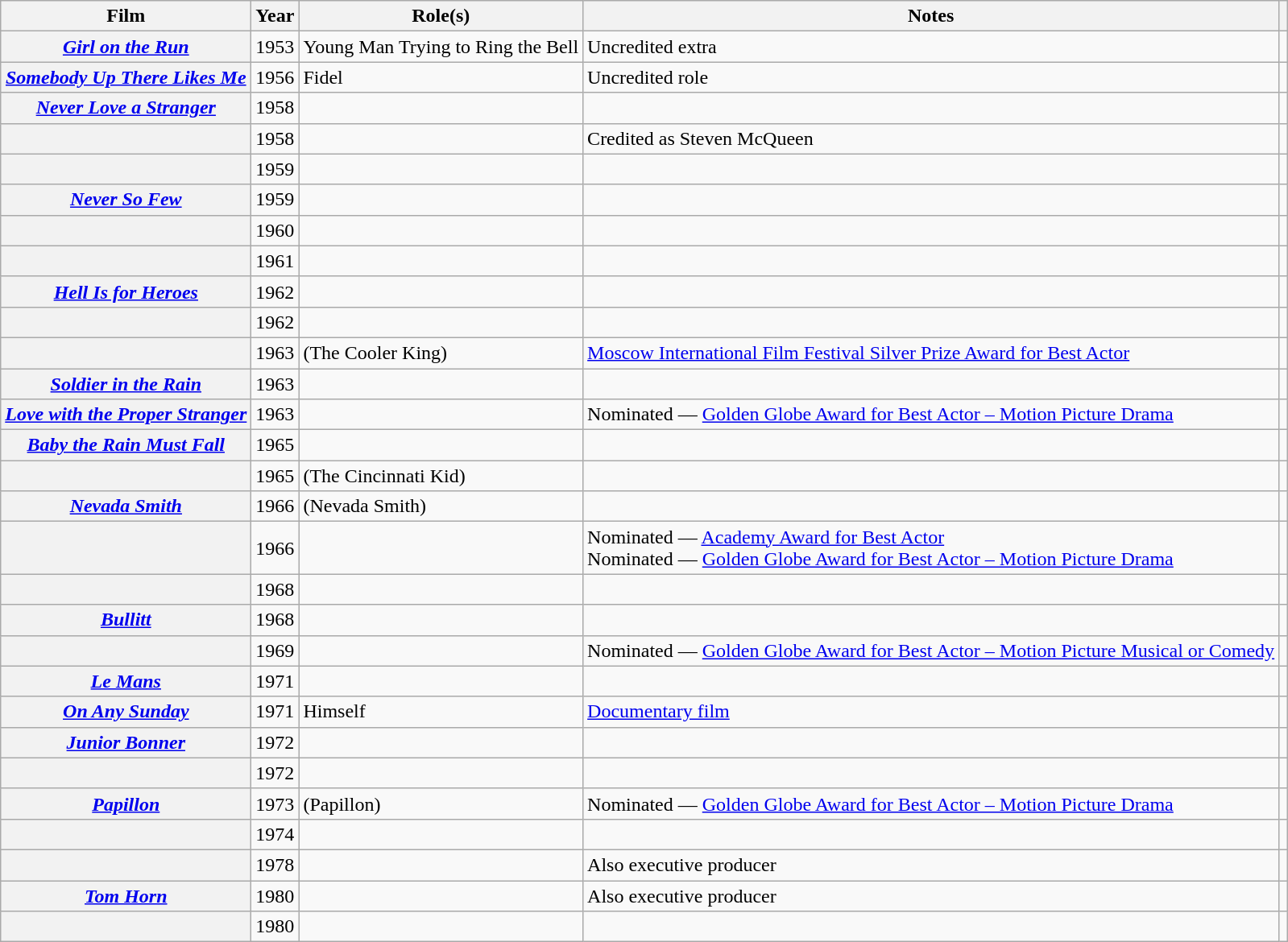<table class="wikitable plainrowheaders sortable" style="margin-right: 0;">
<tr>
<th scope="col">Film</th>
<th scope="col">Year</th>
<th scope="col">Role(s)</th>
<th scope="col" class="unsortable">Notes</th>
<th scope="col" class="unsortable"></th>
</tr>
<tr>
<th scope="row"><em><a href='#'>Girl on the Run</a></em></th>
<td style="text-align:center;">1953</td>
<td>Young Man Trying to Ring the Bell</td>
<td>Uncredited extra</td>
<td style="text-align:center;"></td>
</tr>
<tr>
<th scope="row"><em><a href='#'>Somebody Up There Likes Me</a></em></th>
<td style="text-align:center;">1956</td>
<td>Fidel</td>
<td>Uncredited role</td>
<td style="text-align:center;"><br></td>
</tr>
<tr>
<th scope="row"><em><a href='#'>Never Love a Stranger</a></em></th>
<td style="text-align:center;">1958</td>
<td></td>
<td></td>
<td style="text-align:center;"></td>
</tr>
<tr>
<th scope="row"></th>
<td style="text-align:center;">1958</td>
<td></td>
<td>Credited as Steven McQueen</td>
<td style="text-align:center;"></td>
</tr>
<tr>
<th scope="row"></th>
<td style="text-align:center;">1959</td>
<td></td>
<td></td>
<td style="text-align:center;"></td>
</tr>
<tr>
<th scope="row"><em><a href='#'>Never So Few</a></em></th>
<td style="text-align:center;">1959</td>
<td></td>
<td></td>
<td style="text-align:center;"></td>
</tr>
<tr>
<th scope="row"></th>
<td style="text-align:center;">1960</td>
<td></td>
<td></td>
<td style="text-align:center;"></td>
</tr>
<tr>
<th scope="row"></th>
<td style="text-align:center;">1961</td>
<td></td>
<td></td>
<td style="text-align:center;"></td>
</tr>
<tr>
<th scope="row"><em><a href='#'>Hell Is for Heroes</a></em></th>
<td style="text-align:center;">1962</td>
<td></td>
<td></td>
<td style="text-align:center;"></td>
</tr>
<tr>
<th scope="row"></th>
<td style="text-align:center;">1962</td>
<td></td>
<td></td>
<td style="text-align:center;"></td>
</tr>
<tr>
<th scope="row"></th>
<td style="text-align:center;">1963</td>
<td> (The Cooler King)</td>
<td><a href='#'>Moscow International Film Festival Silver Prize Award for Best Actor</a></td>
<td style="text-align:center;"><br></td>
</tr>
<tr>
<th scope="row"><em><a href='#'>Soldier in the Rain</a></em></th>
<td style="text-align:center;">1963</td>
<td></td>
<td></td>
<td style="text-align:center;"></td>
</tr>
<tr>
<th scope="row"><em><a href='#'>Love with the Proper Stranger</a></em></th>
<td style="text-align:center;">1963</td>
<td></td>
<td>Nominated — <a href='#'>Golden Globe Award for Best Actor&nbsp;– Motion Picture Drama</a></td>
<td style="text-align:center;"><br></td>
</tr>
<tr>
<th scope="row"><em><a href='#'>Baby the Rain Must Fall</a></em></th>
<td style="text-align:center;">1965</td>
<td></td>
<td></td>
<td style="text-align:center;"></td>
</tr>
<tr>
<th scope="row"></th>
<td style="text-align:center;">1965</td>
<td> (The Cincinnati Kid)</td>
<td></td>
<td style="text-align:center;"></td>
</tr>
<tr>
<th scope="row"><em><a href='#'>Nevada Smith</a></em></th>
<td style="text-align:center;">1966</td>
<td> (Nevada Smith)</td>
<td></td>
<td style="text-align:center;"></td>
</tr>
<tr>
<th scope="row"></th>
<td style="text-align:center;">1966</td>
<td></td>
<td>Nominated — <a href='#'>Academy Award for Best Actor</a><br>Nominated — <a href='#'>Golden Globe Award for Best Actor&nbsp;– Motion Picture Drama</a></td>
<td style="text-align:center;"><br><br></td>
</tr>
<tr>
<th scope="row"></th>
<td style="text-align:center;">1968</td>
<td></td>
<td></td>
<td style="text-align:center;"></td>
</tr>
<tr>
<th scope="row"><em><a href='#'>Bullitt</a></em></th>
<td style="text-align:center;">1968</td>
<td></td>
<td></td>
<td style="text-align:center;"></td>
</tr>
<tr>
<th scope="row"></th>
<td style="text-align:center;">1969</td>
<td></td>
<td>Nominated — <a href='#'>Golden Globe Award for Best Actor&nbsp;– Motion Picture Musical or Comedy</a></td>
<td style="text-align:center;"><br></td>
</tr>
<tr>
<th scope="row"><em><a href='#'>Le Mans</a></em></th>
<td style="text-align:center;">1971</td>
<td></td>
<td></td>
<td style="text-align:center;"></td>
</tr>
<tr>
<th scope="row"><em><a href='#'>On Any Sunday</a></em></th>
<td style="text-align:center;">1971</td>
<td>Himself</td>
<td><a href='#'>Documentary film</a></td>
<td style="text-align:center;"></td>
</tr>
<tr>
<th scope="row"><em><a href='#'>Junior Bonner</a></em></th>
<td style="text-align:center;">1972</td>
<td></td>
<td></td>
<td style="text-align:center;"></td>
</tr>
<tr>
<th scope="row"></th>
<td style="text-align:center;">1972</td>
<td></td>
<td></td>
<td style="text-align:center;"></td>
</tr>
<tr>
<th scope="row"><em><a href='#'>Papillon</a></em></th>
<td style="text-align:center;">1973</td>
<td> (Papillon)</td>
<td>Nominated — <a href='#'>Golden Globe Award for Best Actor&nbsp;– Motion Picture Drama</a></td>
<td style="text-align:center;"><br></td>
</tr>
<tr>
<th scope="row"></th>
<td style="text-align:center;">1974</td>
<td></td>
<td></td>
<td style="text-align:center;"></td>
</tr>
<tr>
<th scope="row"></th>
<td style="text-align:center;">1978</td>
<td></td>
<td>Also executive producer</td>
<td style="text-align:center;"></td>
</tr>
<tr>
<th scope="row"><em><a href='#'>Tom Horn</a></em></th>
<td style="text-align:center;">1980</td>
<td></td>
<td>Also executive producer</td>
<td style="text-align:center;"></td>
</tr>
<tr>
<th scope="row"></th>
<td style="text-align:center;">1980</td>
<td></td>
<td></td>
<td style="text-align:center;"></td>
</tr>
</table>
